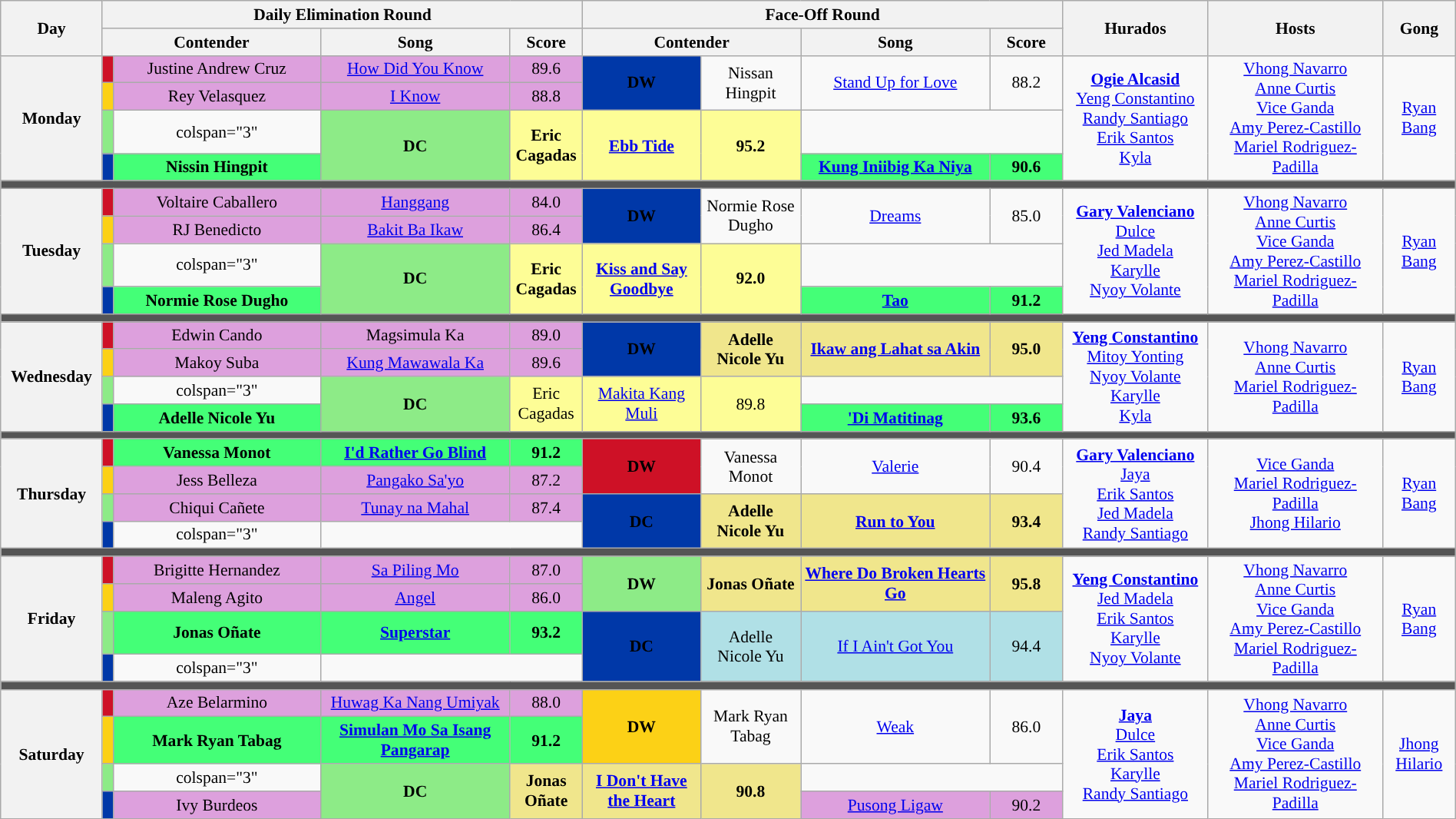<table class="wikitable mw-collapsible mw-collapsed" style="text-align:center; font-size:90%; width:100%;">
<tr>
<th rowspan="2" width="07%">Day</th>
<th colspan="4">Daily Elimination Round</th>
<th colspan="4">Face-Off Round</th>
<th rowspan="2" width="10%">Hurados</th>
<th rowspan="2" width="12%">Hosts</th>
<th rowspan="2" width="05%">Gong</th>
</tr>
<tr>
<th width="15%"  colspan=2>Contender</th>
<th width="13%">Song</th>
<th width="05%">Score</th>
<th width="15%"  colspan=2>Contender</th>
<th width="13%">Song</th>
<th width="05%">Score</th>
</tr>
<tr>
<th rowspan="4">Monday<br><small></small></th>
<th style="background-color:#CE1126;"></th>
<td style="background:Plum;">Justine Andrew Cruz</td>
<td style="background:Plum;"><a href='#'>How Did You Know</a></td>
<td style="background:Plum;">89.6</td>
<th rowspan="2" style="background-color:#0038A8;">DW</th>
<td rowspan="2">Nissan Hingpit</td>
<td rowspan="2"><a href='#'>Stand Up for Love</a></td>
<td rowspan="2">88.2</td>
<td rowspan="4"><strong><a href='#'>Ogie Alcasid</a></strong><br><a href='#'>Yeng Constantino</a><br><a href='#'>Randy Santiago</a><br><a href='#'>Erik Santos</a><br><a href='#'>Kyla</a></td>
<td rowspan="4"><a href='#'>Vhong Navarro</a><br><a href='#'>Anne Curtis</a><br><a href='#'>Vice Ganda</a><br><a href='#'>Amy Perez-Castillo</a><br><a href='#'>Mariel Rodriguez-Padilla</a></td>
<td rowspan="4"><a href='#'>Ryan Bang</a></td>
</tr>
<tr>
<th style="background-color:#FCD116;"></th>
<td style="background:Plum;">Rey Velasquez</td>
<td style="background:Plum;"><a href='#'>I Know</a></td>
<td style="background:Plum;">88.8</td>
</tr>
<tr>
<th style="background-color:#8deb87;"></th>
<td>colspan="3" </td>
<th rowspan="2" style="background-color:#8deb87;">DC</th>
<td rowspan="2" style="background:#FDFD96;"><strong>Eric Cagadas</strong></td>
<td rowspan="2" style="background:#FDFD96;"><strong><a href='#'>Ebb Tide</a></strong></td>
<td rowspan="2" style="background:#FDFD96;"><strong>95.2</strong></td>
</tr>
<tr>
<th style="background-color:#0038A8;"></th>
<td style="background:#44ff77;"><strong>Nissin Hingpit</strong></td>
<td style="background:#44ff77;"><strong><a href='#'>Kung Iniibig Ka Niya</a></strong></td>
<td style="background:#44ff77;"><strong>90.6</strong></td>
</tr>
<tr>
<th colspan="12" style="background:#555;"></th>
</tr>
<tr>
<th rowspan="4">Tuesday<br><small> </small></th>
<th style="background-color:#CE1126;"></th>
<td style="background:Plum;">Voltaire Caballero</td>
<td style="background:Plum;"><a href='#'>Hanggang</a></td>
<td style="background:Plum;">84.0</td>
<th rowspan="2" style="background-color:#0038A8;">DW</th>
<td rowspan="2">Normie Rose Dugho</td>
<td rowspan="2"><a href='#'>Dreams</a></td>
<td rowspan="2">85.0</td>
<td rowspan="4"><strong><a href='#'>Gary Valenciano</a></strong><br><a href='#'>Dulce</a><br><a href='#'>Jed Madela</a><br><a href='#'>Karylle</a><br><a href='#'>Nyoy Volante</a></td>
<td rowspan="4"><a href='#'>Vhong Navarro</a><br><a href='#'>Anne Curtis</a><br><a href='#'>Vice Ganda</a><br><a href='#'>Amy Perez-Castillo</a><br><a href='#'>Mariel Rodriguez-Padilla</a></td>
<td rowspan="4"><a href='#'>Ryan Bang</a></td>
</tr>
<tr>
<th style="background-color:#FCD116;"></th>
<td style="background:Plum;">RJ Benedicto</td>
<td style="background:Plum;"><a href='#'>Bakit Ba Ikaw</a></td>
<td style="background:Plum;">86.4</td>
</tr>
<tr>
<th style="background-color:#8deb87;"></th>
<td>colspan="3" </td>
<th rowspan="2" style="background-color:#8deb87;">DC</th>
<td rowspan="2" style="background:#FDFD96;"><strong>Eric Cagadas</strong></td>
<td rowspan="2" style="background:#FDFD96;"><strong><a href='#'>Kiss and Say Goodbye</a></strong></td>
<td rowspan="2" style="background:#FDFD96;"><strong>92.0</strong></td>
</tr>
<tr>
<th style="background-color:#0038A8;"></th>
<td style="background:#44ff77;"><strong>Normie Rose Dugho</strong></td>
<td style="background:#44ff77;"><strong><a href='#'>Tao</a></strong></td>
<td style="background:#44ff77;"><strong>91.2</strong></td>
</tr>
<tr>
<th colspan="12" style="background:#555;"></th>
</tr>
<tr>
<th rowspan="4">Wednesday<br><small> </small></th>
<th style="background-color:#CE1126;"></th>
<td style="background:Plum;">Edwin Cando</td>
<td style="background:Plum;">Magsimula Ka</td>
<td style="background:Plum;">89.0</td>
<th rowspan="2" style="background-color:#0038A8;">DW</th>
<td rowspan="2" style="background:Khaki;"><strong>Adelle Nicole Yu</strong></td>
<td rowspan="2" style="background:Khaki;"><strong><a href='#'>Ikaw ang Lahat sa Akin</a></strong></td>
<td rowspan="2" style="background:Khaki;"><strong>95.0</strong></td>
<td rowspan="4"><strong><a href='#'>Yeng Constantino</a></strong><br><a href='#'>Mitoy Yonting</a><br><a href='#'>Nyoy Volante</a><br><a href='#'>Karylle</a><br><a href='#'>Kyla</a></td>
<td rowspan="4"><a href='#'>Vhong Navarro</a><br><a href='#'>Anne Curtis</a><br><a href='#'>Mariel Rodriguez-Padilla</a></td>
<td rowspan="4"><a href='#'>Ryan Bang</a></td>
</tr>
<tr>
<th style="background-color:#FCD116;"></th>
<td style="background:Plum;">Makoy Suba</td>
<td style="background:Plum;"><a href='#'>Kung Mawawala Ka</a></td>
<td style="background:Plum;">89.6</td>
</tr>
<tr>
<th style="background-color:#8deb87;"></th>
<td>colspan="3" </td>
<th rowspan="2" style="background-color:#8deb87;">DC</th>
<td rowspan="2" style="background:#FDFD96;">Eric Cagadas</td>
<td rowspan="2" style="background:#FDFD96;"><a href='#'>Makita Kang Muli</a></td>
<td rowspan="2" style="background:#FDFD96;">89.8</td>
</tr>
<tr>
<th style="background-color:#0038A8;"></th>
<td style="background:#44ff77;"><strong>Adelle Nicole Yu</strong></td>
<td style="background:#44ff77;"><strong><a href='#'>'Di Matitinag</a></strong></td>
<td style="background:#44ff77;"><strong>93.6</strong></td>
</tr>
<tr>
<th colspan="12" style="background:#555;"></th>
</tr>
<tr>
<th rowspan="4">Thursday<br><small> </small></th>
<th style="background-color:#CE1126;"></th>
<td style="background:#44ff77;"><strong>Vanessa Monot</strong></td>
<td style="background:#44ff77;"><strong><a href='#'>I'd Rather Go Blind</a></strong></td>
<td style="background:#44ff77;"><strong>91.2</strong></td>
<th rowspan="2" style="background-color:#CE1126;">DW</th>
<td rowspan="2">Vanessa Monot</td>
<td rowspan="2"><a href='#'>Valerie</a></td>
<td rowspan="2">90.4</td>
<td rowspan="4"><strong><a href='#'>Gary Valenciano</a></strong><br><a href='#'>Jaya</a><br><a href='#'>Erik Santos</a><br><a href='#'>Jed Madela</a><br><a href='#'>Randy Santiago</a></td>
<td rowspan="4"><a href='#'>Vice Ganda</a><br><a href='#'>Mariel Rodriguez-Padilla</a><br><a href='#'>Jhong Hilario</a></td>
<td rowspan="4"><a href='#'>Ryan Bang</a></td>
</tr>
<tr>
<th style="background-color:#FCD116;"></th>
<td style="background:Plum;">Jess Belleza</td>
<td style="background:Plum;"><a href='#'>Pangako Sa'yo</a></td>
<td style="background:Plum;">87.2</td>
</tr>
<tr>
<th style="background-color:#8deb87;"></th>
<td style="background:Plum;">Chiqui Cañete</td>
<td style="background:Plum;"><a href='#'>Tunay na Mahal</a></td>
<td style="background:Plum;">87.4</td>
<th rowspan="2" style="background-color:#0038A8;">DC</th>
<td rowspan="2" style="background:Khaki;"><strong>Adelle Nicole Yu</strong></td>
<td rowspan="2" style="background:Khaki;"><strong><a href='#'>Run to You</a></strong></td>
<td rowspan="2" style="background:Khaki;"><strong>93.4</strong></td>
</tr>
<tr>
<th style="background-color:#0038A8;"></th>
<td>colspan="3" </td>
</tr>
<tr>
<th colspan="12" style="background:#555;"></th>
</tr>
<tr>
<th rowspan="4">Friday<br><small> </small></th>
<th style="background-color:#CE1126;"></th>
<td style="background:Plum;">Brigitte Hernandez</td>
<td style="background:Plum;"><a href='#'>Sa Piling Mo</a></td>
<td style="background:Plum;">87.0</td>
<th rowspan="2" style="background-color:#8deb87;">DW</th>
<td rowspan="2" style="background:Khaki;"><strong>Jonas Oñate</strong></td>
<td rowspan="2" style="background:Khaki;"><strong><a href='#'>Where Do Broken Hearts Go</a></strong></td>
<td rowspan="2" style="background:Khaki;"><strong>95.8</strong></td>
<td rowspan="4"><strong><a href='#'>Yeng Constantino</a></strong><br><a href='#'>Jed Madela</a><br><a href='#'>Erik Santos</a><br><a href='#'>Karylle</a><br><a href='#'>Nyoy Volante</a></td>
<td rowspan="4"><a href='#'>Vhong Navarro</a><br><a href='#'>Anne Curtis</a><br><a href='#'>Vice Ganda</a><br><a href='#'>Amy Perez-Castillo</a><br><a href='#'>Mariel Rodriguez-Padilla</a></td>
<td rowspan="4"><a href='#'>Ryan Bang</a></td>
</tr>
<tr>
<th style="background-color:#FCD116;"></th>
<td style="background:Plum;">Maleng Agito</td>
<td style="background:Plum;"><a href='#'>Angel</a></td>
<td style="background:Plum;">86.0</td>
</tr>
<tr>
<th style="background-color:#8deb87;"></th>
<td style="background:#44ff77;"><strong>Jonas Oñate</strong></td>
<td style="background:#44ff77;"><strong><a href='#'>Superstar</a></strong></td>
<td style="background:#44ff77;"><strong>93.2</strong></td>
<th rowspan="2" style="background-color:#0038A8;">DC</th>
<td rowspan="2" style="background:#B0E0E6">Adelle Nicole Yu</td>
<td rowspan="2" style="background:#B0E0E6"><a href='#'>If I Ain't Got You</a></td>
<td rowspan="2" style="background:#B0E0E6">94.4</td>
</tr>
<tr>
<th style="background-color:#0038A8;"></th>
<td>colspan="3" </td>
</tr>
<tr>
<th colspan="12" style="background:#555;"></th>
</tr>
<tr>
<th rowspan="4">Saturday<br><small> </small></th>
<th style="background-color:#CE1126;"></th>
<td style="background:Plum;">Aze Belarmino</td>
<td style="background:Plum;"><a href='#'>Huwag Ka Nang Umiyak</a></td>
<td style="background:Plum;">88.0</td>
<th rowspan="2" style="background-color:#FCD116;">DW</th>
<td rowspan="2">Mark Ryan Tabag</td>
<td rowspan="2"><a href='#'>Weak</a></td>
<td rowspan="2">86.0</td>
<td rowspan="4"><strong><a href='#'>Jaya</a></strong><br><a href='#'>Dulce</a><br><a href='#'>Erik Santos</a><br><a href='#'>Karylle</a><br><a href='#'>Randy Santiago</a></td>
<td rowspan="4"><a href='#'>Vhong Navarro</a><br><a href='#'>Anne Curtis</a><br><a href='#'>Vice Ganda</a><br><a href='#'>Amy Perez-Castillo</a><br><a href='#'>Mariel Rodriguez-Padilla</a></td>
<td rowspan="4"><a href='#'>Jhong Hilario</a></td>
</tr>
<tr>
<th style="background-color:#FCD116;"></th>
<td style="background:#44ff77;"><strong>Mark Ryan Tabag</strong></td>
<td style="background:#44ff77;"><strong><a href='#'>Simulan Mo Sa Isang Pangarap</a></strong></td>
<td style="background:#44ff77;"><strong>91.2</strong></td>
</tr>
<tr>
<th style="background-color:#8deb87;"></th>
<td>colspan="3" </td>
<th rowspan="2" style="background-color:#8deb87;">DC</th>
<td rowspan="2" style="background:Khaki;"><strong>Jonas Oñate</strong></td>
<td rowspan="2" style="background:Khaki;"><strong><a href='#'>I Don't Have the Heart</a></strong></td>
<td rowspan="2" style="background:Khaki;"><strong>90.8</strong></td>
</tr>
<tr>
<th style="background-color:#0038A8;"></th>
<td style="background:Plum;">Ivy Burdeos</td>
<td style="background:Plum;"><a href='#'>Pusong Ligaw</a></td>
<td style="background:Plum;">90.2</td>
</tr>
</table>
